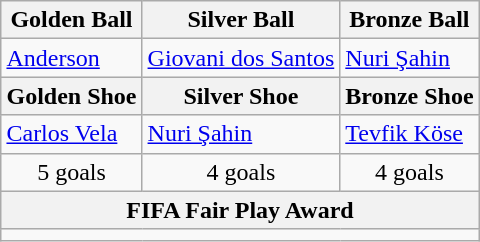<table class="wikitable" style="margin:auto">
<tr>
<th>Golden Ball</th>
<th>Silver Ball</th>
<th>Bronze Ball</th>
</tr>
<tr>
<td> <a href='#'>Anderson</a></td>
<td> <a href='#'>Giovani dos Santos</a></td>
<td> <a href='#'>Nuri Şahin</a></td>
</tr>
<tr>
<th>Golden Shoe</th>
<th>Silver Shoe</th>
<th>Bronze Shoe</th>
</tr>
<tr>
<td> <a href='#'>Carlos Vela</a></td>
<td> <a href='#'>Nuri Şahin</a></td>
<td> <a href='#'>Tevfik Köse</a></td>
</tr>
<tr align="center">
<td>5 goals</td>
<td>4 goals</td>
<td>4 goals</td>
</tr>
<tr>
<th colspan="3">FIFA Fair Play Award</th>
</tr>
<tr>
<td colspan="3" align="center"></td>
</tr>
</table>
